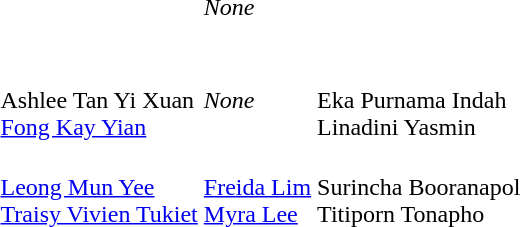<table>
<tr>
<td><br></td>
<td></td>
<td></td>
<td></td>
</tr>
<tr>
<td><br></td>
<td></td>
<td><em>None</em></td>
<td></td>
</tr>
<tr>
<td><br></td>
<td></td>
<td></td>
<td></td>
</tr>
<tr>
<td><br></td>
<td><br>Ashlee Tan Yi Xuan<br><a href='#'>Fong Kay Yian</a></td>
<td><em>None</em></td>
<td><br>Eka Purnama Indah<br>Linadini Yasmin</td>
</tr>
<tr>
<td><br></td>
<td><br><a href='#'>Leong Mun Yee</a><br><a href='#'>Traisy Vivien Tukiet</a></td>
<td><br><a href='#'>Freida Lim</a><br><a href='#'>Myra Lee</a></td>
<td><br>Surincha Booranapol<br>Titiporn Tonapho</td>
</tr>
</table>
